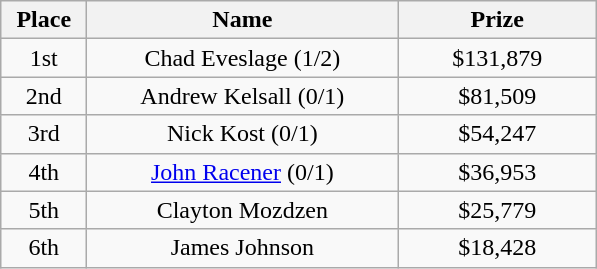<table class="wikitable">
<tr>
<th width="50">Place</th>
<th width="200">Name</th>
<th width="125">Prize</th>
</tr>
<tr>
<td align = "center">1st</td>
<td align = "center"> Chad Eveslage (1/2)</td>
<td align = "center">$131,879</td>
</tr>
<tr>
<td align = "center">2nd</td>
<td align = "center"> Andrew Kelsall (0/1)</td>
<td align = "center">$81,509</td>
</tr>
<tr>
<td align = "center">3rd</td>
<td align = "center"> Nick Kost (0/1)</td>
<td align = "center">$54,247</td>
</tr>
<tr>
<td align = "center">4th</td>
<td align = "center"> <a href='#'>John Racener</a> (0/1)</td>
<td align = "center">$36,953</td>
</tr>
<tr>
<td align = "center">5th</td>
<td align = "center"> Clayton Mozdzen</td>
<td align = "center">$25,779</td>
</tr>
<tr>
<td align = "center">6th</td>
<td align = "center"> James Johnson</td>
<td align = "center">$18,428</td>
</tr>
</table>
